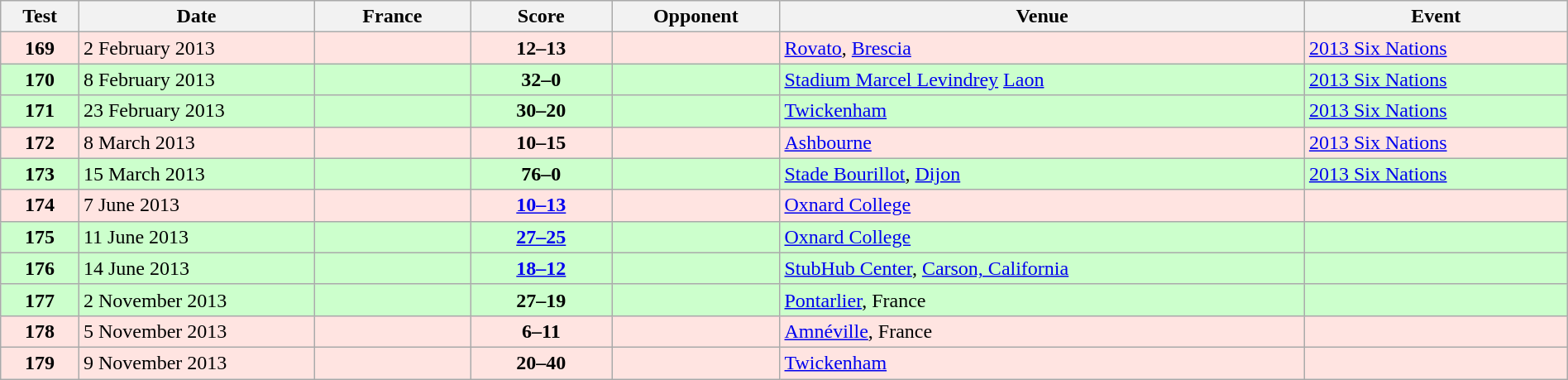<table class="wikitable sortable" style="width:100%">
<tr>
<th style="width:5%">Test</th>
<th style="width:15%">Date</th>
<th style="width:10%">France</th>
<th style="width:9%">Score</th>
<th>Opponent</th>
<th>Venue</th>
<th>Event</th>
</tr>
<tr bgcolor=FFE4E1>
<td align=center><strong>169</strong></td>
<td>2 February 2013</td>
<td></td>
<td align="center"><strong>12–13</strong></td>
<td></td>
<td><a href='#'>Rovato</a>, <a href='#'>Brescia</a></td>
<td><a href='#'>2013 Six Nations</a></td>
</tr>
<tr bgcolor=#ccffcc>
<td align=center><strong>170</strong></td>
<td>8 February 2013</td>
<td></td>
<td align="center"><strong>32–0</strong></td>
<td></td>
<td><a href='#'>Stadium Marcel Levindrey</a> <a href='#'>Laon</a></td>
<td><a href='#'>2013 Six Nations</a></td>
</tr>
<tr bgcolor=#ccffcc>
<td align=center><strong>171</strong></td>
<td>23 February 2013</td>
<td></td>
<td align="center"><strong>30–20</strong></td>
<td></td>
<td><a href='#'>Twickenham</a></td>
<td><a href='#'>2013 Six Nations</a></td>
</tr>
<tr bgcolor=FFE4E1>
<td align=center><strong>172</strong></td>
<td>8 March 2013</td>
<td></td>
<td align="center"><strong>10–15</strong></td>
<td></td>
<td><a href='#'>Ashbourne</a></td>
<td><a href='#'>2013 Six Nations</a></td>
</tr>
<tr bgcolor=#ccffcc>
<td align=center><strong>173</strong></td>
<td>15 March 2013</td>
<td></td>
<td align="center"><strong>76–0</strong></td>
<td></td>
<td><a href='#'>Stade Bourillot</a>, <a href='#'>Dijon</a></td>
<td><a href='#'>2013 Six Nations</a></td>
</tr>
<tr bgcolor=FFE4E1>
<td align=center><strong>174</strong></td>
<td>7 June 2013</td>
<td></td>
<td align="center"><strong><a href='#'>10–13</a></strong></td>
<td></td>
<td><a href='#'>Oxnard College</a></td>
<td></td>
</tr>
<tr bgcolor=#ccffcc>
<td align=center><strong>175</strong></td>
<td>11 June 2013</td>
<td></td>
<td align="center"><strong><a href='#'>27–25</a></strong></td>
<td></td>
<td><a href='#'>Oxnard College</a></td>
<td></td>
</tr>
<tr bgcolor=#ccffcc>
<td align=center><strong>176</strong></td>
<td>14 June 2013</td>
<td></td>
<td align="center"><strong><a href='#'>18–12</a></strong></td>
<td></td>
<td><a href='#'>StubHub Center</a>, <a href='#'>Carson, California</a></td>
<td></td>
</tr>
<tr bgcolor=#ccffcc>
<td align=center><strong>177</strong></td>
<td>2 November 2013</td>
<td></td>
<td align="center"><strong>27–19</strong></td>
<td></td>
<td><a href='#'>Pontarlier</a>, France</td>
<td></td>
</tr>
<tr bgcolor=FFE4E1>
<td align=center><strong>178</strong></td>
<td>5 November 2013</td>
<td></td>
<td align="center"><strong>6–11</strong></td>
<td></td>
<td><a href='#'>Amnéville</a>, France</td>
<td></td>
</tr>
<tr bgcolor=FFE4E1>
<td align=center><strong>179</strong></td>
<td>9 November 2013</td>
<td></td>
<td align="center"><strong>20–40</strong></td>
<td></td>
<td><a href='#'>Twickenham</a></td>
<td></td>
</tr>
</table>
